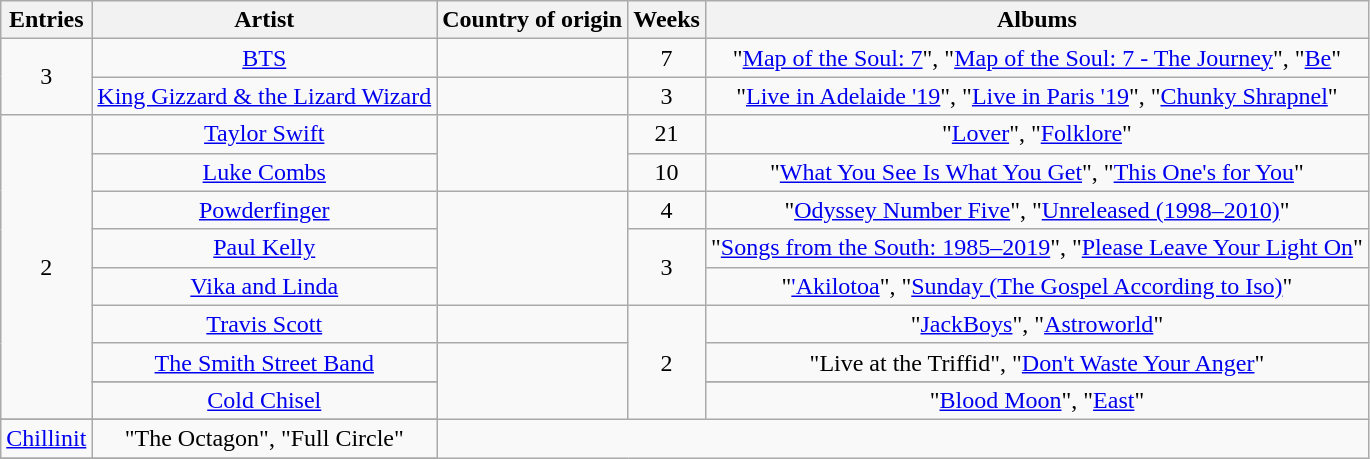<table class="wikitable sortable" style="text-align: center;">
<tr>
<th>Entries</th>
<th>Artist</th>
<th>Country of origin</th>
<th>Weeks</th>
<th>Albums</th>
</tr>
<tr>
<td rowspan="2" style="text-align:center">3</td>
<td><a href='#'>BTS</a></td>
<td></td>
<td>7</td>
<td>"<a href='#'>Map of the Soul: 7</a>", "<a href='#'>Map of the Soul: 7 - The Journey</a>", "<a href='#'>Be</a>"</td>
</tr>
<tr>
<td><a href='#'>King Gizzard & the Lizard Wizard</a></td>
<td></td>
<td>3</td>
<td>"<a href='#'>Live in Adelaide '19</a>", "<a href='#'>Live in Paris '19</a>", "<a href='#'>Chunky Shrapnel</a>"</td>
</tr>
<tr>
<td rowspan="9" style="text-align:center">2</td>
<td><a href='#'>Taylor Swift</a></td>
<td rowspan="2"></td>
<td>21</td>
<td>"<a href='#'>Lover</a>", "<a href='#'>Folklore</a>"</td>
</tr>
<tr>
<td><a href='#'>Luke Combs</a></td>
<td>10</td>
<td>"<a href='#'>What You See Is What You Get</a>", "<a href='#'>This One's for You</a>"</td>
</tr>
<tr>
<td><a href='#'>Powderfinger</a></td>
<td rowspan="3"></td>
<td>4</td>
<td>"<a href='#'>Odyssey Number Five</a>", "<a href='#'>Unreleased (1998–2010)</a>"</td>
</tr>
<tr>
<td><a href='#'>Paul Kelly</a></td>
<td rowspan="2">3</td>
<td>"<a href='#'>Songs from the South: 1985–2019</a>", "<a href='#'>Please Leave Your Light On</a>"</td>
</tr>
<tr>
<td><a href='#'>Vika and Linda</a></td>
<td>"<a href='#'>'Akilotoa</a>", "<a href='#'>Sunday (The Gospel According to Iso)</a>"</td>
</tr>
<tr>
<td><a href='#'>Travis Scott</a></td>
<td></td>
<td rowspan="4">2</td>
<td>"<a href='#'>JackBoys</a>", "<a href='#'>Astroworld</a>"</td>
</tr>
<tr>
<td><a href='#'>The Smith Street Band</a></td>
<td rowspan="3"></td>
<td>"Live at the Triffid", "<a href='#'>Don't Waste Your Anger</a>"</td>
</tr>
<tr>
</tr>
<tr>
<td><a href='#'>Cold Chisel</a></td>
<td>"<a href='#'>Blood Moon</a>", "<a href='#'>East</a>"</td>
</tr>
<tr>
</tr>
<tr>
<td><a href='#'>Chillinit</a></td>
<td>"The Octagon", "Full Circle"</td>
</tr>
<tr>
</tr>
</table>
